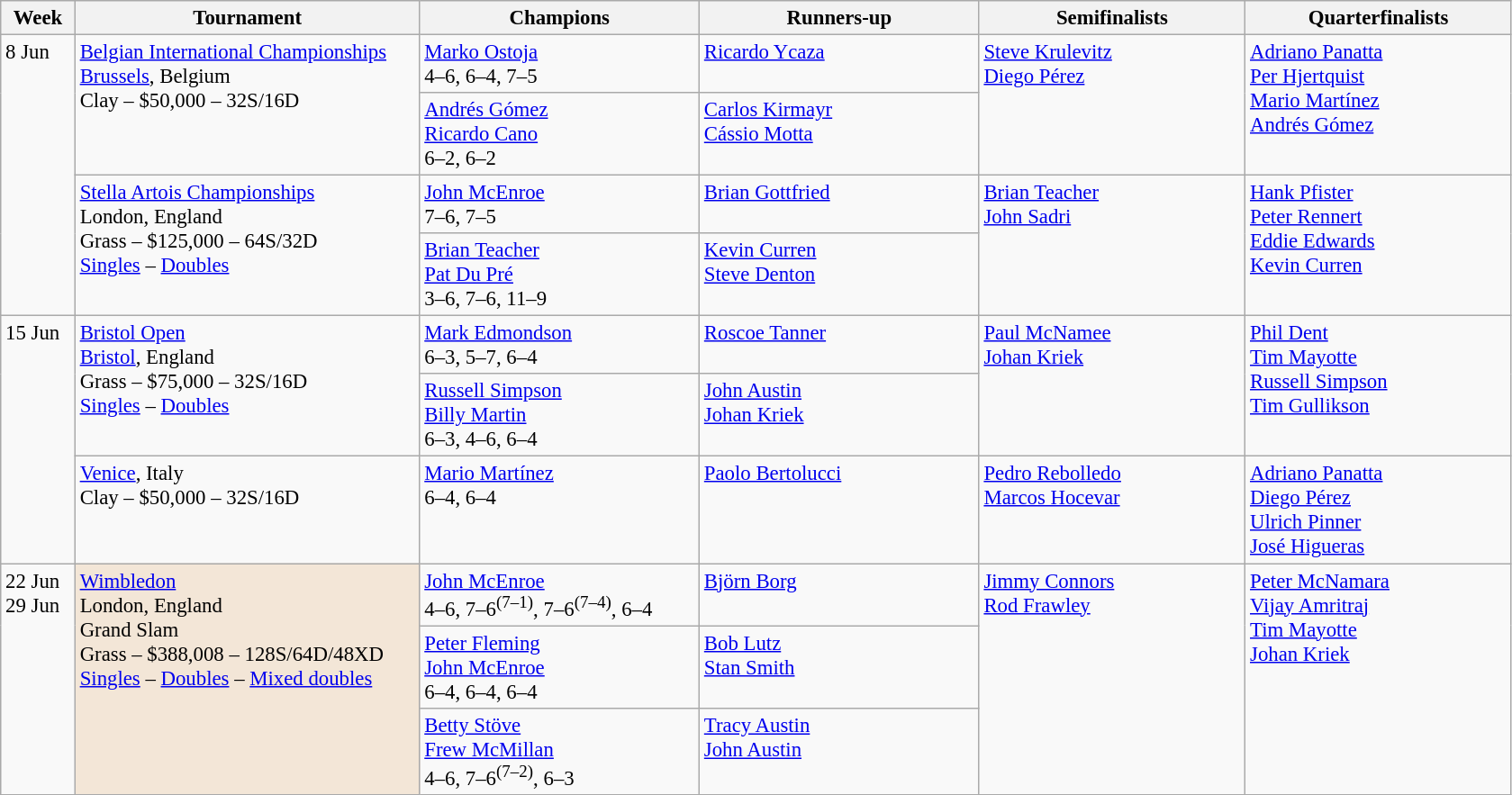<table class=wikitable style=font-size:95%>
<tr>
<th style="width:48px;">Week</th>
<th style="width:248px;">Tournament</th>
<th style="width:200px;">Champions</th>
<th style="width:200px;">Runners-up</th>
<th style="width:190px;">Semifinalists</th>
<th style="width:190px;">Quarterfinalists</th>
</tr>
<tr valign=top>
<td rowspan=4>8 Jun</td>
<td rowspan=2><a href='#'>Belgian International Championships</a> <br> <a href='#'>Brussels</a>, Belgium <br> Clay – $50,000 – 32S/16D</td>
<td> <a href='#'>Marko Ostoja</a> <br> 4–6, 6–4, 7–5</td>
<td> <a href='#'>Ricardo Ycaza</a></td>
<td rowspan=2> <a href='#'>Steve Krulevitz</a> <br>  <a href='#'>Diego Pérez</a></td>
<td rowspan=2> <a href='#'>Adriano Panatta</a> <br>  <a href='#'>Per Hjertquist</a> <br>  <a href='#'>Mario Martínez</a> <br>  <a href='#'>Andrés Gómez</a></td>
</tr>
<tr valign=top>
<td> <a href='#'>Andrés Gómez</a> <br>  <a href='#'>Ricardo Cano</a> <br> 6–2, 6–2</td>
<td> <a href='#'>Carlos Kirmayr</a> <br>  <a href='#'>Cássio Motta</a></td>
</tr>
<tr valign=top>
<td rowspan=2><a href='#'>Stella Artois Championships</a> <br> London, England <br> Grass – $125,000 – 64S/32D <br> <a href='#'>Singles</a> – <a href='#'>Doubles</a></td>
<td> <a href='#'>John McEnroe</a> <br> 7–6, 7–5</td>
<td> <a href='#'>Brian Gottfried</a></td>
<td rowspan=2> <a href='#'>Brian Teacher</a> <br>  <a href='#'>John Sadri</a></td>
<td rowspan=2> <a href='#'>Hank Pfister</a> <br>  <a href='#'>Peter Rennert</a> <br>  <a href='#'>Eddie Edwards</a> <br>  <a href='#'>Kevin Curren</a></td>
</tr>
<tr valign=top>
<td> <a href='#'>Brian Teacher</a> <br>  <a href='#'>Pat Du Pré</a> <br> 3–6, 7–6, 11–9</td>
<td> <a href='#'>Kevin Curren</a> <br>  <a href='#'>Steve Denton</a></td>
</tr>
<tr valign=top>
<td rowspan=3>15 Jun</td>
<td rowspan=2><a href='#'>Bristol Open</a> <br> <a href='#'>Bristol</a>, England <br> Grass – $75,000 – 32S/16D <br> <a href='#'>Singles</a> – <a href='#'>Doubles</a></td>
<td> <a href='#'>Mark Edmondson</a> <br> 6–3, 5–7, 6–4</td>
<td> <a href='#'>Roscoe Tanner</a></td>
<td rowspan=2> <a href='#'>Paul McNamee</a> <br>  <a href='#'>Johan Kriek</a></td>
<td rowspan=2> <a href='#'>Phil Dent</a> <br>  <a href='#'>Tim Mayotte</a> <br>  <a href='#'>Russell Simpson</a> <br>  <a href='#'>Tim Gullikson</a></td>
</tr>
<tr valign=top>
<td> <a href='#'>Russell Simpson</a> <br>  <a href='#'>Billy Martin</a> <br> 6–3, 4–6, 6–4</td>
<td> <a href='#'>John Austin</a> <br>  <a href='#'>Johan Kriek</a></td>
</tr>
<tr valign=top>
<td><a href='#'>Venice</a>, Italy <br> Clay – $50,000 – 32S/16D</td>
<td> <a href='#'>Mario Martínez</a> <br> 6–4, 6–4</td>
<td> <a href='#'>Paolo Bertolucci</a></td>
<td> <a href='#'>Pedro Rebolledo</a> <br>  <a href='#'>Marcos Hocevar</a></td>
<td> <a href='#'>Adriano Panatta</a> <br>  <a href='#'>Diego Pérez</a> <br>  <a href='#'>Ulrich Pinner</a> <br>  <a href='#'>José Higueras</a></td>
</tr>
<tr valign=top>
<td rowspan=3>22 Jun<br>29 Jun</td>
<td style="background:#f3e6d7;" rowspan=3><a href='#'>Wimbledon</a> <br> London, England <br> Grand Slam <br> Grass – $388,008 – 128S/64D/48XD <br> <a href='#'>Singles</a> – <a href='#'>Doubles</a> – <a href='#'>Mixed doubles</a></td>
<td> <a href='#'>John McEnroe</a> <br> 4–6, 7–6<sup>(7–1)</sup>, 7–6<sup>(7–4)</sup>, 6–4</td>
<td> <a href='#'>Björn Borg</a></td>
<td rowspan=3> <a href='#'>Jimmy Connors</a> <br>  <a href='#'>Rod Frawley</a></td>
<td rowspan=3> <a href='#'>Peter McNamara</a> <br>  <a href='#'>Vijay Amritraj</a> <br>  <a href='#'>Tim Mayotte</a> <br>  <a href='#'>Johan Kriek</a></td>
</tr>
<tr valign=top>
<td> <a href='#'>Peter Fleming</a> <br>  <a href='#'>John McEnroe</a> <br> 6–4, 6–4, 6–4</td>
<td> <a href='#'>Bob Lutz</a> <br>  <a href='#'>Stan Smith</a></td>
</tr>
<tr valign=top>
<td> <a href='#'>Betty Stöve</a> <br>  <a href='#'>Frew McMillan</a> <br> 4–6, 7–6<sup>(7–2)</sup>, 6–3</td>
<td> <a href='#'>Tracy Austin</a> <br>  <a href='#'>John Austin</a></td>
</tr>
</table>
